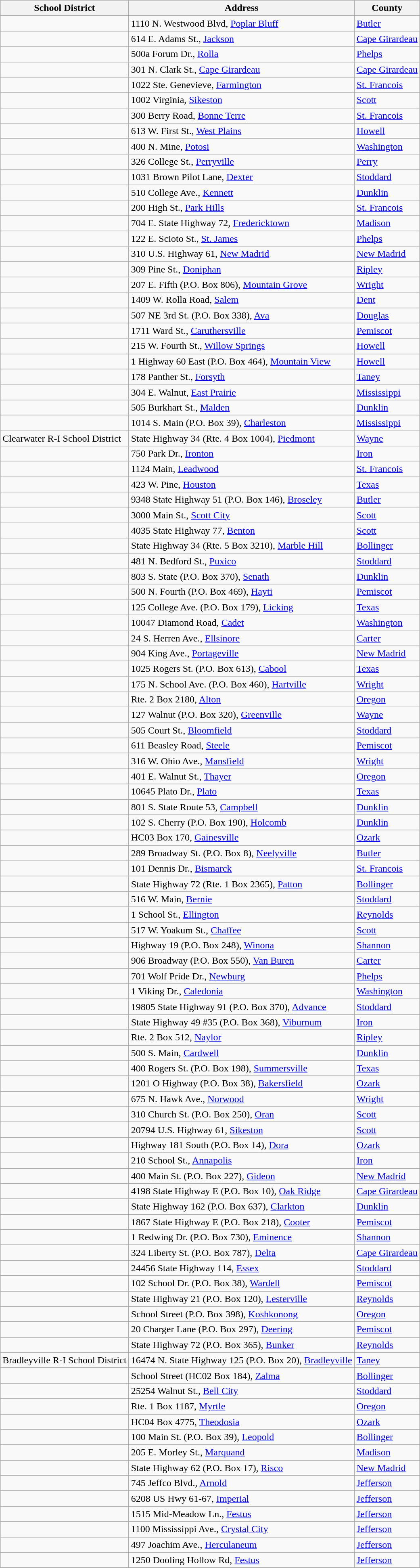<table class="wikitable sortable">
<tr>
<th>School District</th>
<th>Address</th>
<th>County</th>
</tr>
<tr>
<td></td>
<td>1110 N. Westwood Blvd, <a href='#'>Poplar Bluff</a></td>
<td><a href='#'>Butler</a></td>
</tr>
<tr>
<td></td>
<td>614 E. Adams St., <a href='#'>Jackson</a></td>
<td><a href='#'>Cape Girardeau</a></td>
</tr>
<tr>
<td></td>
<td>500a Forum Dr., <a href='#'>Rolla</a></td>
<td><a href='#'>Phelps</a></td>
</tr>
<tr>
<td></td>
<td>301 N. Clark St., <a href='#'>Cape Girardeau</a></td>
<td><a href='#'>Cape Girardeau</a></td>
</tr>
<tr>
<td></td>
<td>1022 Ste. Genevieve, <a href='#'>Farmington</a></td>
<td><a href='#'>St. Francois</a></td>
</tr>
<tr>
<td></td>
<td>1002 Virginia, <a href='#'>Sikeston</a></td>
<td><a href='#'>Scott</a></td>
</tr>
<tr>
<td></td>
<td>300 Berry Road, <a href='#'>Bonne Terre</a></td>
<td><a href='#'>St. Francois</a></td>
</tr>
<tr>
<td></td>
<td>613 W. First St., <a href='#'>West Plains</a></td>
<td><a href='#'>Howell</a></td>
</tr>
<tr>
<td></td>
<td>400 N. Mine, <a href='#'>Potosi</a></td>
<td><a href='#'>Washington</a></td>
</tr>
<tr>
<td></td>
<td>326 College St., <a href='#'>Perryville</a></td>
<td><a href='#'>Perry</a></td>
</tr>
<tr>
<td></td>
<td>1031 Brown Pilot Lane, <a href='#'>Dexter</a></td>
<td><a href='#'>Stoddard</a></td>
</tr>
<tr>
<td></td>
<td>510 College Ave., <a href='#'>Kennett</a></td>
<td><a href='#'>Dunklin</a></td>
</tr>
<tr>
<td></td>
<td>200 High St., <a href='#'>Park Hills</a></td>
<td><a href='#'>St. Francois</a></td>
</tr>
<tr>
<td></td>
<td>704 E. State Highway 72, <a href='#'>Fredericktown</a></td>
<td><a href='#'>Madison</a></td>
</tr>
<tr>
<td></td>
<td>122 E. Scioto St., <a href='#'>St. James</a></td>
<td><a href='#'>Phelps</a></td>
</tr>
<tr>
<td></td>
<td>310 U.S. Highway 61, <a href='#'>New Madrid</a></td>
<td><a href='#'>New Madrid</a></td>
</tr>
<tr>
<td></td>
<td>309 Pine St., <a href='#'>Doniphan</a></td>
<td><a href='#'>Ripley</a></td>
</tr>
<tr>
<td></td>
<td>207 E. Fifth (P.O. Box 806), <a href='#'>Mountain Grove</a></td>
<td><a href='#'>Wright</a></td>
</tr>
<tr>
<td></td>
<td>1409 W. Rolla Road, <a href='#'>Salem</a></td>
<td><a href='#'>Dent</a></td>
</tr>
<tr>
<td></td>
<td>507 NE 3rd St. (P.O. Box 338), <a href='#'>Ava</a></td>
<td><a href='#'>Douglas</a></td>
</tr>
<tr>
<td></td>
<td>1711 Ward St., <a href='#'>Caruthersville</a></td>
<td><a href='#'>Pemiscot</a></td>
</tr>
<tr>
<td></td>
<td>215 W. Fourth St., <a href='#'>Willow Springs</a></td>
<td><a href='#'>Howell</a></td>
</tr>
<tr>
<td></td>
<td>1 Highway 60 East (P.O. Box 464), <a href='#'>Mountain View</a></td>
<td><a href='#'>Howell</a></td>
</tr>
<tr>
<td></td>
<td>178 Panther St., <a href='#'>Forsyth</a></td>
<td><a href='#'>Taney</a></td>
</tr>
<tr>
<td></td>
<td>304 E. Walnut, <a href='#'>East Prairie</a></td>
<td><a href='#'>Mississippi</a></td>
</tr>
<tr>
<td></td>
<td>505 Burkhart St., <a href='#'>Malden</a></td>
<td><a href='#'>Dunklin</a></td>
</tr>
<tr>
<td></td>
<td>1014 S. Main (P.O. Box 39), <a href='#'>Charleston</a></td>
<td><a href='#'>Mississippi</a></td>
</tr>
<tr>
<td>Clearwater R-I School District</td>
<td>State Highway 34 (Rte. 4 Box 1004), <a href='#'>Piedmont</a></td>
<td><a href='#'>Wayne</a></td>
</tr>
<tr>
<td></td>
<td>750 Park Dr., <a href='#'>Ironton</a></td>
<td><a href='#'>Iron</a></td>
</tr>
<tr>
<td></td>
<td>1124 Main, <a href='#'>Leadwood</a></td>
<td><a href='#'>St. Francois</a></td>
</tr>
<tr>
<td></td>
<td>423 W. Pine, <a href='#'>Houston</a></td>
<td><a href='#'>Texas</a></td>
</tr>
<tr>
<td></td>
<td>9348 State Highway 51 (P.O. Box 146), <a href='#'>Broseley</a></td>
<td><a href='#'>Butler</a></td>
</tr>
<tr>
<td></td>
<td>3000 Main St., <a href='#'>Scott City</a></td>
<td><a href='#'>Scott</a></td>
</tr>
<tr>
<td></td>
<td>4035 State Highway 77, <a href='#'>Benton</a></td>
<td><a href='#'>Scott</a></td>
</tr>
<tr>
<td></td>
<td>State Highway 34 (Rte. 5 Box 3210), <a href='#'>Marble Hill</a></td>
<td><a href='#'>Bollinger</a></td>
</tr>
<tr>
<td></td>
<td>481 N. Bedford St., <a href='#'>Puxico</a></td>
<td><a href='#'>Stoddard</a></td>
</tr>
<tr>
<td></td>
<td>803 S. State (P.O. Box 370), <a href='#'>Senath</a></td>
<td><a href='#'>Dunklin</a></td>
</tr>
<tr>
<td></td>
<td>500 N. Fourth (P.O. Box 469), <a href='#'>Hayti</a></td>
<td><a href='#'>Pemiscot</a></td>
</tr>
<tr>
<td></td>
<td>125 College Ave. (P.O. Box 179), <a href='#'>Licking</a></td>
<td><a href='#'>Texas</a></td>
</tr>
<tr>
<td></td>
<td>10047 Diamond Road, <a href='#'>Cadet</a></td>
<td><a href='#'>Washington</a></td>
</tr>
<tr>
<td></td>
<td>24 S. Herren Ave., <a href='#'>Ellsinore</a></td>
<td><a href='#'>Carter</a></td>
</tr>
<tr>
<td></td>
<td>904 King Ave., <a href='#'>Portageville</a></td>
<td><a href='#'>New Madrid</a></td>
</tr>
<tr>
<td></td>
<td>1025 Rogers St. (P.O. Box 613), <a href='#'>Cabool</a></td>
<td><a href='#'>Texas</a></td>
</tr>
<tr>
<td></td>
<td>175 N. School Ave. (P.O. Box 460), <a href='#'>Hartville</a></td>
<td><a href='#'>Wright</a></td>
</tr>
<tr>
<td></td>
<td>Rte. 2 Box 2180, <a href='#'>Alton</a></td>
<td><a href='#'>Oregon</a></td>
</tr>
<tr>
<td></td>
<td>127 Walnut (P.O. Box 320), <a href='#'>Greenville</a></td>
<td><a href='#'>Wayne</a></td>
</tr>
<tr>
<td></td>
<td>505 Court St., <a href='#'>Bloomfield</a></td>
<td><a href='#'>Stoddard</a></td>
</tr>
<tr>
<td></td>
<td>611 Beasley Road, <a href='#'>Steele</a></td>
<td><a href='#'>Pemiscot</a></td>
</tr>
<tr>
<td></td>
<td>316 W. Ohio Ave., <a href='#'>Mansfield</a></td>
<td><a href='#'>Wright</a></td>
</tr>
<tr>
<td></td>
<td>401 E. Walnut St., <a href='#'>Thayer</a></td>
<td><a href='#'>Oregon</a></td>
</tr>
<tr>
<td></td>
<td>10645 Plato Dr., <a href='#'>Plato</a></td>
<td><a href='#'>Texas</a></td>
</tr>
<tr>
<td></td>
<td>801 S. State Route 53, <a href='#'>Campbell</a></td>
<td><a href='#'>Dunklin</a></td>
</tr>
<tr>
<td></td>
<td>102 S. Cherry (P.O. Box 190), <a href='#'>Holcomb</a></td>
<td><a href='#'>Dunklin</a></td>
</tr>
<tr>
<td></td>
<td>HC03 Box 170, <a href='#'>Gainesville</a></td>
<td><a href='#'>Ozark</a></td>
</tr>
<tr>
<td></td>
<td>289 Broadway St. (P.O. Box 8), <a href='#'>Neelyville</a></td>
<td><a href='#'>Butler</a></td>
</tr>
<tr>
<td></td>
<td>101 Dennis Dr., <a href='#'>Bismarck</a></td>
<td><a href='#'>St. Francois</a></td>
</tr>
<tr>
<td></td>
<td>State Highway 72 (Rte. 1 Box 2365), <a href='#'>Patton</a></td>
<td><a href='#'>Bollinger</a></td>
</tr>
<tr>
<td></td>
<td>516 W. Main, <a href='#'>Bernie</a></td>
<td><a href='#'>Stoddard</a></td>
</tr>
<tr>
<td></td>
<td>1 School St., <a href='#'>Ellington</a></td>
<td><a href='#'>Reynolds</a></td>
</tr>
<tr>
<td></td>
<td>517 W. Yoakum St., <a href='#'>Chaffee</a></td>
<td><a href='#'>Scott</a></td>
</tr>
<tr>
<td></td>
<td>Highway 19 (P.O. Box 248), <a href='#'>Winona</a></td>
<td><a href='#'>Shannon</a></td>
</tr>
<tr>
<td></td>
<td>906 Broadway (P.O. Box 550), <a href='#'>Van Buren</a></td>
<td><a href='#'>Carter</a></td>
</tr>
<tr>
<td></td>
<td>701 Wolf Pride Dr., <a href='#'>Newburg</a></td>
<td><a href='#'>Phelps</a></td>
</tr>
<tr>
<td></td>
<td>1 Viking Dr., <a href='#'>Caledonia</a></td>
<td><a href='#'>Washington</a></td>
</tr>
<tr>
<td></td>
<td>19805 State Highway 91 (P.O. Box 370), <a href='#'>Advance</a></td>
<td><a href='#'>Stoddard</a></td>
</tr>
<tr>
<td></td>
<td>State Highway 49 #35 (P.O. Box 368), <a href='#'>Viburnum</a></td>
<td><a href='#'>Iron</a></td>
</tr>
<tr>
<td></td>
<td>Rte. 2 Box 512, <a href='#'>Naylor</a></td>
<td><a href='#'>Ripley</a></td>
</tr>
<tr>
<td></td>
<td>500 S. Main, <a href='#'>Cardwell</a></td>
<td><a href='#'>Dunklin</a></td>
</tr>
<tr>
<td></td>
<td>400 Rogers St. (P.O. Box 198), <a href='#'>Summersville</a></td>
<td><a href='#'>Texas</a></td>
</tr>
<tr>
<td></td>
<td>1201 O Highway (P.O. Box 38), <a href='#'>Bakersfield</a></td>
<td><a href='#'>Ozark</a></td>
</tr>
<tr>
<td></td>
<td>675 N. Hawk Ave., <a href='#'>Norwood</a></td>
<td><a href='#'>Wright</a></td>
</tr>
<tr>
<td></td>
<td>310 Church St. (P.O. Box 250), <a href='#'>Oran</a></td>
<td><a href='#'>Scott</a></td>
</tr>
<tr>
<td></td>
<td>20794 U.S. Highway 61, <a href='#'>Sikeston</a></td>
<td><a href='#'>Scott</a></td>
</tr>
<tr>
<td></td>
<td>Highway 181 South (P.O. Box 14), <a href='#'>Dora</a></td>
<td><a href='#'>Ozark</a></td>
</tr>
<tr>
<td></td>
<td>210 School St., <a href='#'>Annapolis</a></td>
<td><a href='#'>Iron</a></td>
</tr>
<tr>
<td></td>
<td>400 Main St. (P.O. Box 227), <a href='#'>Gideon</a></td>
<td><a href='#'>New Madrid</a></td>
</tr>
<tr>
<td></td>
<td>4198 State Highway E (P.O. Box 10), <a href='#'>Oak Ridge</a></td>
<td><a href='#'>Cape Girardeau</a></td>
</tr>
<tr>
<td></td>
<td>State Highway 162 (P.O. Box 637), <a href='#'>Clarkton</a></td>
<td><a href='#'>Dunklin</a></td>
</tr>
<tr>
<td></td>
<td>1867 State Highway E (P.O. Box 218), <a href='#'>Cooter</a></td>
<td><a href='#'>Pemiscot</a></td>
</tr>
<tr>
<td></td>
<td>1 Redwing Dr. (P.O. Box 730), <a href='#'>Eminence</a></td>
<td><a href='#'>Shannon</a></td>
</tr>
<tr>
<td></td>
<td>324 Liberty St. (P.O. Box 787), <a href='#'>Delta</a></td>
<td><a href='#'>Cape Girardeau</a></td>
</tr>
<tr>
<td></td>
<td>24456 State Highway 114, <a href='#'>Essex</a></td>
<td><a href='#'>Stoddard</a></td>
</tr>
<tr>
<td></td>
<td>102 School Dr. (P.O. Box 38), <a href='#'>Wardell</a></td>
<td><a href='#'>Pemiscot</a></td>
</tr>
<tr>
<td></td>
<td>State Highway 21 (P.O. Box 120), <a href='#'>Lesterville</a></td>
<td><a href='#'>Reynolds</a></td>
</tr>
<tr>
<td></td>
<td>School Street (P.O. Box 398), <a href='#'>Koshkonong</a></td>
<td><a href='#'>Oregon</a></td>
</tr>
<tr>
<td></td>
<td>20 Charger Lane (P.O. Box 297), <a href='#'>Deering</a></td>
<td><a href='#'>Pemiscot</a></td>
</tr>
<tr>
<td></td>
<td>State Highway 72 (P.O. Box 365), <a href='#'>Bunker</a></td>
<td><a href='#'>Reynolds</a></td>
</tr>
<tr>
<td>Bradleyville R-I School District</td>
<td>16474 N. State Highway 125 (P.O. Box 20), <a href='#'>Bradleyville</a></td>
<td><a href='#'>Taney</a></td>
</tr>
<tr>
<td></td>
<td>School Street (HC02 Box 184), <a href='#'>Zalma</a></td>
<td><a href='#'>Bollinger</a></td>
</tr>
<tr>
<td></td>
<td>25254 Walnut St., <a href='#'>Bell City</a></td>
<td><a href='#'>Stoddard</a></td>
</tr>
<tr>
<td></td>
<td>Rte. 1 Box 1187, <a href='#'>Myrtle</a></td>
<td><a href='#'>Oregon</a></td>
</tr>
<tr>
<td></td>
<td>HC04 Box 4775, <a href='#'>Theodosia</a></td>
<td><a href='#'>Ozark</a></td>
</tr>
<tr>
<td></td>
<td>100 Main St. (P.O. Box 39), <a href='#'>Leopold</a></td>
<td><a href='#'>Bollinger</a></td>
</tr>
<tr>
<td></td>
<td>205 E. Morley St., <a href='#'>Marquand</a></td>
<td><a href='#'>Madison</a></td>
</tr>
<tr>
<td></td>
<td>State Highway 62 (P.O. Box 17), <a href='#'>Risco</a></td>
<td><a href='#'>New Madrid</a></td>
</tr>
<tr>
<td></td>
<td>745 Jeffco Blvd., <a href='#'>Arnold</a></td>
<td><a href='#'>Jefferson</a></td>
</tr>
<tr>
<td></td>
<td>6208 US Hwy 61-67, <a href='#'>Imperial</a></td>
<td><a href='#'>Jefferson</a></td>
</tr>
<tr>
<td></td>
<td>1515 Mid-Meadow Ln., <a href='#'>Festus</a></td>
<td><a href='#'>Jefferson</a></td>
</tr>
<tr>
<td></td>
<td>1100 Mississippi Ave., <a href='#'>Crystal City</a></td>
<td><a href='#'>Jefferson</a></td>
</tr>
<tr>
<td></td>
<td>497 Joachim Ave., <a href='#'>Herculaneum</a></td>
<td><a href='#'>Jefferson</a></td>
</tr>
<tr>
<td></td>
<td>1250 Dooling Hollow Rd, <a href='#'>Festus</a></td>
<td><a href='#'>Jefferson</a></td>
</tr>
</table>
